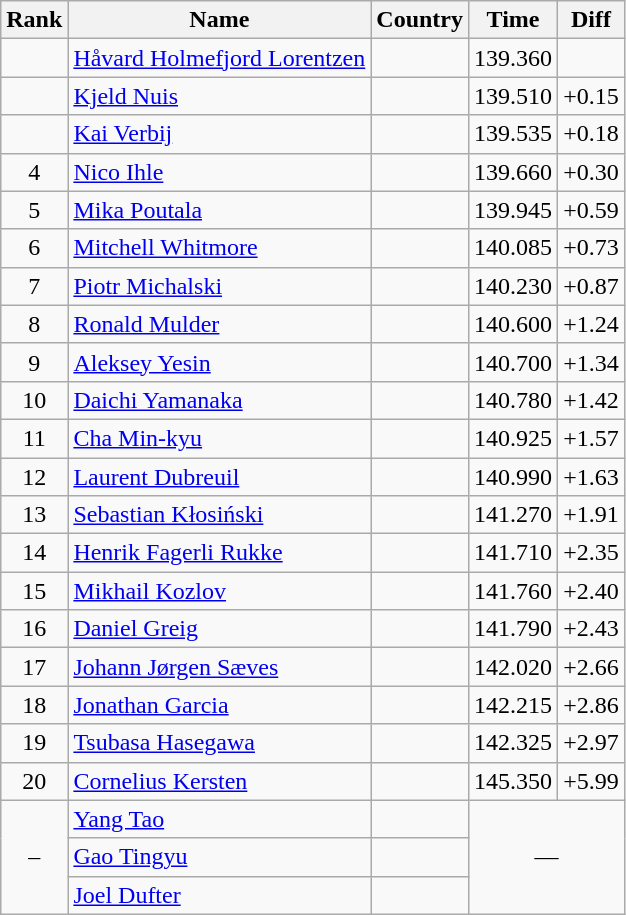<table class="wikitable sortable" style="text-align:center">
<tr>
<th>Rank</th>
<th>Name</th>
<th>Country</th>
<th>Time</th>
<th>Diff</th>
</tr>
<tr>
<td></td>
<td align=left><a href='#'>Håvard Holmefjord Lorentzen</a></td>
<td align=left></td>
<td>139.360</td>
<td></td>
</tr>
<tr>
<td></td>
<td align=left><a href='#'>Kjeld Nuis</a></td>
<td align=left></td>
<td>139.510</td>
<td>+0.15</td>
</tr>
<tr>
<td></td>
<td align=left><a href='#'>Kai Verbij</a></td>
<td align=left></td>
<td>139.535</td>
<td>+0.18</td>
</tr>
<tr>
<td>4</td>
<td align=left><a href='#'>Nico Ihle</a></td>
<td align=left></td>
<td>139.660</td>
<td>+0.30</td>
</tr>
<tr>
<td>5</td>
<td align=left><a href='#'>Mika Poutala</a></td>
<td align=left></td>
<td>139.945</td>
<td>+0.59</td>
</tr>
<tr>
<td>6</td>
<td align=left><a href='#'>Mitchell Whitmore</a></td>
<td align=left></td>
<td>140.085</td>
<td>+0.73</td>
</tr>
<tr>
<td>7</td>
<td align=left><a href='#'>Piotr Michalski</a></td>
<td align=left></td>
<td>140.230</td>
<td>+0.87</td>
</tr>
<tr>
<td>8</td>
<td align=left><a href='#'>Ronald Mulder</a></td>
<td align=left></td>
<td>140.600</td>
<td>+1.24</td>
</tr>
<tr>
<td>9</td>
<td align=left><a href='#'>Aleksey Yesin</a></td>
<td align=left></td>
<td>140.700</td>
<td>+1.34</td>
</tr>
<tr>
<td>10</td>
<td align=left><a href='#'>Daichi Yamanaka</a></td>
<td align=left></td>
<td>140.780</td>
<td>+1.42</td>
</tr>
<tr>
<td>11</td>
<td align=left><a href='#'>Cha Min-kyu</a></td>
<td align=left></td>
<td>140.925</td>
<td>+1.57</td>
</tr>
<tr>
<td>12</td>
<td align=left><a href='#'>Laurent Dubreuil</a></td>
<td align=left></td>
<td>140.990</td>
<td>+1.63</td>
</tr>
<tr>
<td>13</td>
<td align=left><a href='#'>Sebastian Kłosiński</a></td>
<td align=left></td>
<td>141.270</td>
<td>+1.91</td>
</tr>
<tr>
<td>14</td>
<td align=left><a href='#'>Henrik Fagerli Rukke</a></td>
<td align=left></td>
<td>141.710</td>
<td>+2.35</td>
</tr>
<tr>
<td>15</td>
<td align=left><a href='#'>Mikhail Kozlov</a></td>
<td align=left></td>
<td>141.760</td>
<td>+2.40</td>
</tr>
<tr>
<td>16</td>
<td align=left><a href='#'>Daniel Greig</a></td>
<td align=left></td>
<td>141.790</td>
<td>+2.43</td>
</tr>
<tr>
<td>17</td>
<td align=left><a href='#'>Johann Jørgen Sæves</a></td>
<td align=left></td>
<td>142.020</td>
<td>+2.66</td>
</tr>
<tr>
<td>18</td>
<td align=left><a href='#'>Jonathan Garcia</a></td>
<td align=left></td>
<td>142.215</td>
<td>+2.86</td>
</tr>
<tr>
<td>19</td>
<td align=left><a href='#'>Tsubasa Hasegawa</a></td>
<td align=left></td>
<td>142.325</td>
<td>+2.97</td>
</tr>
<tr>
<td>20</td>
<td align=left><a href='#'>Cornelius Kersten</a></td>
<td align=left></td>
<td>145.350</td>
<td>+5.99</td>
</tr>
<tr>
<td rowspan=3>–</td>
<td align=left><a href='#'>Yang Tao</a></td>
<td align=left></td>
<td colspan=2 rowspan=3>—</td>
</tr>
<tr>
<td align=left><a href='#'>Gao Tingyu</a></td>
<td align=left></td>
</tr>
<tr>
<td align=left><a href='#'>Joel Dufter</a></td>
<td align=left></td>
</tr>
</table>
